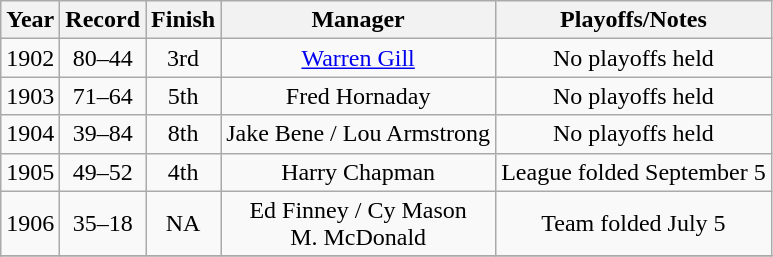<table class="wikitable" style="text-align:center">
<tr>
<th>Year</th>
<th>Record</th>
<th>Finish</th>
<th>Manager</th>
<th>Playoffs/Notes</th>
</tr>
<tr align=center>
<td>1902</td>
<td>80–44</td>
<td>3rd</td>
<td><a href='#'>Warren Gill</a></td>
<td>No playoffs held</td>
</tr>
<tr align=center>
<td>1903</td>
<td>71–64</td>
<td>5th</td>
<td>Fred Hornaday</td>
<td>No playoffs held</td>
</tr>
<tr align=center>
<td>1904</td>
<td>39–84</td>
<td>8th</td>
<td>Jake Bene / Lou Armstrong</td>
<td>No playoffs held</td>
</tr>
<tr align=center>
<td>1905</td>
<td>49–52</td>
<td>4th</td>
<td>Harry Chapman</td>
<td>League folded September 5</td>
</tr>
<tr align=center>
<td>1906</td>
<td>35–18</td>
<td>NA</td>
<td>Ed Finney / Cy Mason<br>M. McDonald</td>
<td>Team folded July 5</td>
</tr>
<tr align=center>
</tr>
</table>
